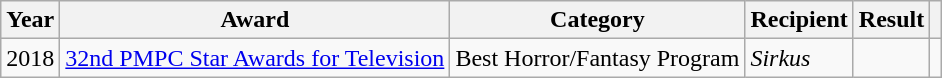<table class="wikitable">
<tr>
<th>Year</th>
<th>Award</th>
<th>Category</th>
<th>Recipient</th>
<th>Result</th>
<th></th>
</tr>
<tr>
<td>2018</td>
<td><a href='#'>32nd PMPC Star Awards for Television</a></td>
<td>Best Horror/Fantasy Program</td>
<td><em>Sirkus</em></td>
<td></td>
<td></td>
</tr>
</table>
